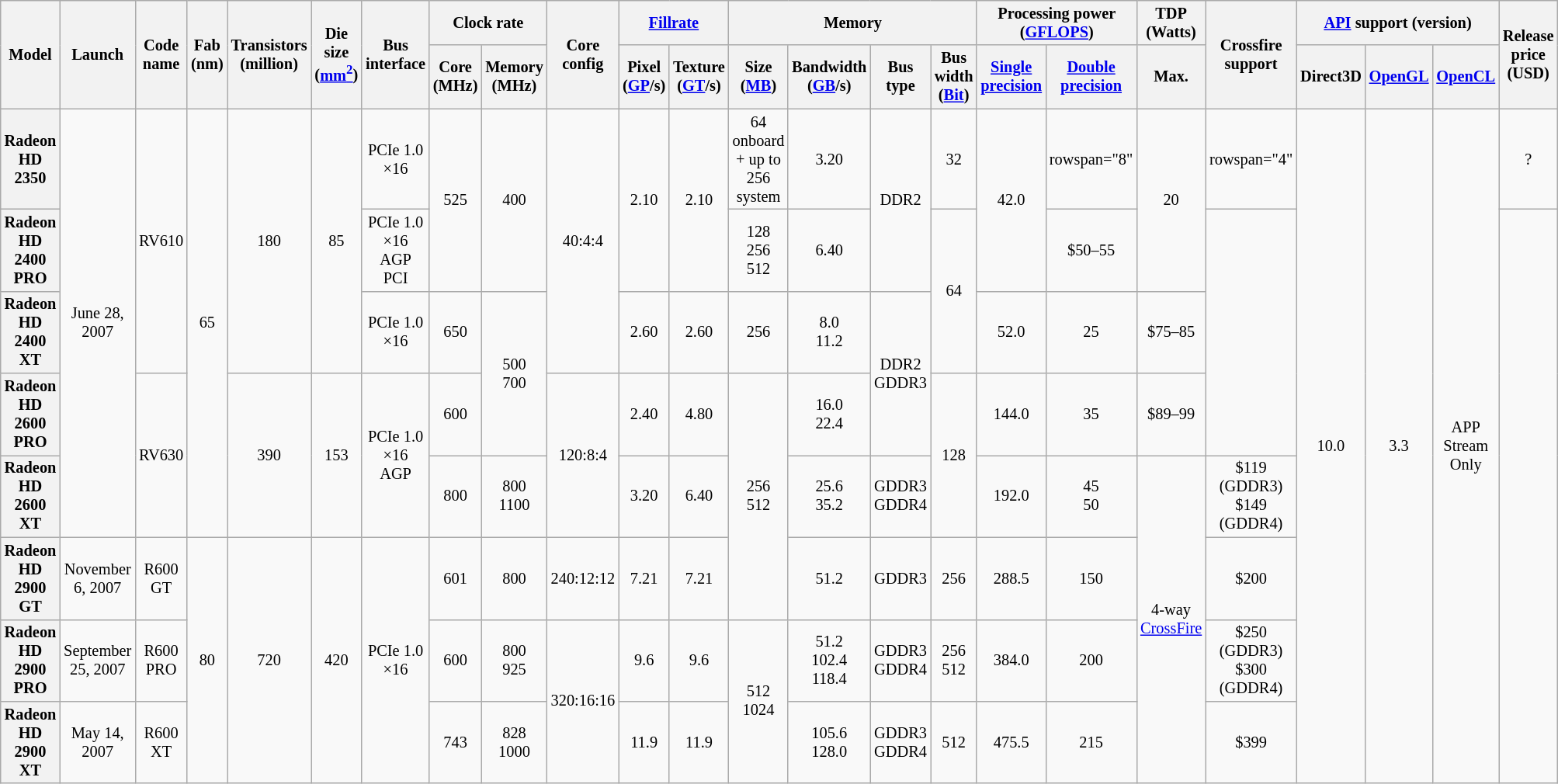<table class="mw-datatable wikitable sortable sort-under" style="font-size:85%; text-align:center;">
<tr>
<th rowspan="2">Model</th>
<th rowspan="2">Launch</th>
<th rowspan="2">Code name</th>
<th rowspan="2">Fab (nm)</th>
<th rowspan="2">Transistors (million)</th>
<th rowspan="2">Die size (<a href='#'>mm<sup>2</sup></a>)</th>
<th rowspan="2">Bus interface</th>
<th colspan="2">Clock rate</th>
<th rowspan="2">Core config</th>
<th colspan="2"><a href='#'>Fillrate</a></th>
<th colspan="4">Memory</th>
<th colspan="2">Processing power<br>(<a href='#'>GFLOPS</a>)</th>
<th>TDP (Watts)</th>
<th rowspan="2">Crossfire support</th>
<th colspan="3"><a href='#'>API</a> support (version)</th>
<th rowspan="2">Release price (USD)</th>
</tr>
<tr>
<th>Core (MHz)</th>
<th>Memory (MHz)</th>
<th>Pixel (<a href='#'>GP</a>/s)</th>
<th>Texture (<a href='#'>GT</a>/s)</th>
<th>Size (<a href='#'>MB</a>)</th>
<th>Bandwidth (<a href='#'>GB</a>/s)</th>
<th>Bus type</th>
<th>Bus width (<a href='#'>Bit</a>)</th>
<th><a href='#'>Single precision</a></th>
<th><a href='#'>Double precision</a></th>
<th>Max.</th>
<th>Direct3D</th>
<th><a href='#'>OpenGL</a></th>
<th><a href='#'>OpenCL</a></th>
</tr>
<tr>
<th>Radeon HD 2350</th>
<td rowspan="5">June 28, 2007</td>
<td rowspan="3">RV610</td>
<td rowspan="5">65</td>
<td rowspan="3">180</td>
<td rowspan="3">85</td>
<td>PCIe 1.0 ×16</td>
<td rowspan="2">525</td>
<td rowspan="2">400</td>
<td rowspan="3">40:4:4</td>
<td rowspan="2">2.10</td>
<td rowspan="2">2.10</td>
<td>64 onboard + up to 256 system</td>
<td>3.20</td>
<td rowspan="2">DDR2</td>
<td>32</td>
<td rowspan="2">42.0</td>
<td>rowspan="8" </td>
<td rowspan="2">20</td>
<td>rowspan="4" </td>
<td rowspan="8">10.0</td>
<td rowspan="8">3.3</td>
<td rowspan="8">APP Stream Only</td>
<td>?</td>
</tr>
<tr>
<th>Radeon HD 2400 PRO</th>
<td>PCIe 1.0 ×16<br>AGP<br>PCI</td>
<td>128<br>256<br>512</td>
<td>6.40</td>
<td rowspan="2">64</td>
<td>$50–55</td>
</tr>
<tr>
<th>Radeon HD 2400 XT</th>
<td>PCIe 1.0 ×16</td>
<td>650</td>
<td rowspan="2">500<br>700</td>
<td>2.60</td>
<td>2.60</td>
<td>256</td>
<td>8.0<br>11.2</td>
<td rowspan="2">DDR2<br>GDDR3</td>
<td>52.0</td>
<td>25</td>
<td>$75–85</td>
</tr>
<tr>
<th>Radeon HD 2600 PRO</th>
<td rowspan="2">RV630</td>
<td rowspan="2">390</td>
<td rowspan="2">153</td>
<td rowspan="2">PCIe 1.0 ×16<br>AGP</td>
<td>600</td>
<td rowspan="2">120:8:4</td>
<td>2.40</td>
<td>4.80</td>
<td rowspan="3">256<br>512</td>
<td>16.0<br>22.4</td>
<td rowspan="2">128</td>
<td>144.0</td>
<td>35</td>
<td>$89–99</td>
</tr>
<tr>
<th>Radeon HD 2600 XT</th>
<td>800</td>
<td>800<br>1100</td>
<td>3.20</td>
<td>6.40</td>
<td>25.6<br>35.2</td>
<td>GDDR3<br>GDDR4</td>
<td>192.0</td>
<td>45<br>50</td>
<td rowspan="4">4-way <a href='#'>CrossFire</a></td>
<td>$119 (GDDR3) $149 (GDDR4)</td>
</tr>
<tr>
<th>Radeon HD 2900 GT</th>
<td>November 6, 2007</td>
<td>R600 GT</td>
<td rowspan="3">80</td>
<td rowspan="3">720</td>
<td rowspan="3">420</td>
<td rowspan="3">PCIe 1.0 ×16</td>
<td>601</td>
<td>800</td>
<td>240:12:12</td>
<td>7.21</td>
<td>7.21</td>
<td>51.2</td>
<td>GDDR3</td>
<td>256</td>
<td>288.5</td>
<td>150</td>
<td>$200</td>
</tr>
<tr>
<th>Radeon HD 2900 PRO</th>
<td>September 25, 2007</td>
<td>R600 PRO</td>
<td>600</td>
<td>800<br>925</td>
<td rowspan="2">320:16:16</td>
<td>9.6</td>
<td>9.6</td>
<td rowspan="2">512<br>1024</td>
<td>51.2<br>102.4<br>118.4</td>
<td>GDDR3<br>GDDR4</td>
<td>256<br>512</td>
<td>384.0</td>
<td>200</td>
<td>$250 (GDDR3)<br>$300 (GDDR4)</td>
</tr>
<tr>
<th>Radeon HD 2900 XT</th>
<td>May 14, 2007</td>
<td>R600 XT</td>
<td>743</td>
<td>828<br>1000</td>
<td>11.9</td>
<td>11.9</td>
<td>105.6<br>128.0</td>
<td>GDDR3<br>GDDR4</td>
<td>512</td>
<td>475.5</td>
<td>215</td>
<td>$399</td>
</tr>
</table>
